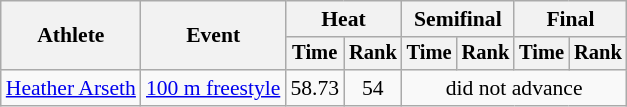<table class=wikitable style="font-size:90%">
<tr>
<th rowspan="2">Athlete</th>
<th rowspan="2">Event</th>
<th colspan="2">Heat</th>
<th colspan="2">Semifinal</th>
<th colspan="2">Final</th>
</tr>
<tr style="font-size:95%">
<th>Time</th>
<th>Rank</th>
<th>Time</th>
<th>Rank</th>
<th>Time</th>
<th>Rank</th>
</tr>
<tr align=center>
<td align=left><a href='#'>Heather Arseth</a></td>
<td align=left><a href='#'>100 m freestyle</a></td>
<td>58.73</td>
<td>54</td>
<td colspan=4>did not advance</td>
</tr>
</table>
